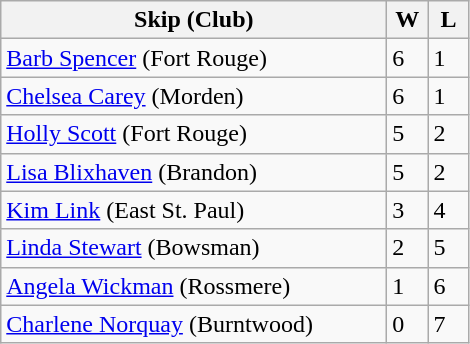<table class="wikitable">
<tr>
<th bgcolor="#efefef" width="250">Skip (Club)</th>
<th bgcolor="#efefef" width="20">W</th>
<th bgcolor="#efefef" width="20">L</th>
</tr>
<tr>
<td><a href='#'>Barb Spencer</a> (Fort Rouge)</td>
<td>6</td>
<td>1</td>
</tr>
<tr>
<td><a href='#'>Chelsea Carey</a> (Morden)</td>
<td>6</td>
<td>1</td>
</tr>
<tr>
<td><a href='#'>Holly Scott</a> (Fort Rouge)</td>
<td>5</td>
<td>2</td>
</tr>
<tr>
<td><a href='#'>Lisa Blixhaven</a> (Brandon)</td>
<td>5</td>
<td>2</td>
</tr>
<tr>
<td><a href='#'>Kim Link</a> (East St. Paul)</td>
<td>3</td>
<td>4</td>
</tr>
<tr>
<td><a href='#'>Linda Stewart</a> (Bowsman)</td>
<td>2</td>
<td>5</td>
</tr>
<tr>
<td><a href='#'>Angela Wickman</a> (Rossmere)</td>
<td>1</td>
<td>6</td>
</tr>
<tr>
<td><a href='#'>Charlene Norquay</a> (Burntwood)</td>
<td>0</td>
<td>7</td>
</tr>
</table>
